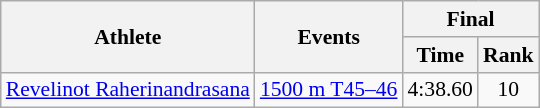<table class=wikitable style="font-size:90%">
<tr>
<th rowspan="2">Athlete</th>
<th rowspan="2">Events</th>
<th colspan="2">Final</th>
</tr>
<tr>
<th>Time</th>
<th>Rank</th>
</tr>
<tr align=center>
<td align=left><a href='#'>Revelinot Raherinandrasana</a></td>
<td align=left><a href='#'>1500 m T45–46</a></td>
<td>4:38.60</td>
<td>10</td>
</tr>
</table>
